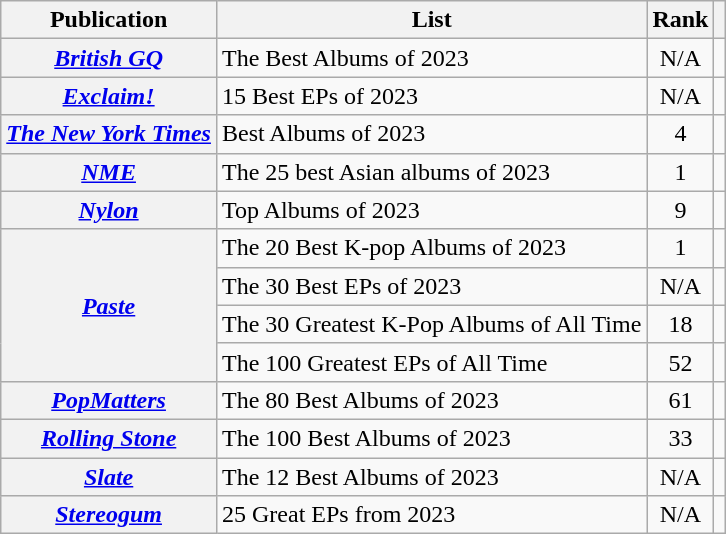<table class="wikitable sortable plainrowheaders" style="text-align:center">
<tr>
<th scope="col">Publication</th>
<th scope="col" class="unsortable">List</th>
<th scope="col" data-sort-type="number">Rank</th>
<th scope="col" class="unsortable"></th>
</tr>
<tr>
<th scope="row"><em><a href='#'>British GQ</a></em></th>
<td style="text-align:left">The Best Albums of 2023</td>
<td>N/A</td>
<td></td>
</tr>
<tr>
<th scope="row"><em><a href='#'>Exclaim!</a></em></th>
<td style="text-align:left">15 Best EPs of 2023</td>
<td>N/A</td>
<td></td>
</tr>
<tr>
<th scope="row"><em><a href='#'>The New York Times</a></em></th>
<td style="text-align:left">Best Albums of 2023</td>
<td>4</td>
<td></td>
</tr>
<tr>
<th scope="row"><em><a href='#'>NME</a></em></th>
<td style="text-align:left">The 25 best Asian albums of 2023</td>
<td>1</td>
<td></td>
</tr>
<tr>
<th scope="row"><em><a href='#'>Nylon</a></em></th>
<td style="text-align:left">Top Albums of 2023</td>
<td>9</td>
<td></td>
</tr>
<tr>
<th scope="row" rowspan="4"><em><a href='#'>Paste</a></em></th>
<td style="text-align:left">The 20 Best K-pop Albums of 2023</td>
<td>1</td>
<td></td>
</tr>
<tr>
<td style="text-align:left">The 30 Best EPs of 2023</td>
<td>N/A</td>
<td></td>
</tr>
<tr>
<td style="text-align:left">The 30 Greatest K-Pop Albums of All Time</td>
<td>18</td>
<td></td>
</tr>
<tr>
<td style="text-align:left">The 100 Greatest EPs of All Time</td>
<td>52</td>
<td></td>
</tr>
<tr>
<th scope="row"><em><a href='#'>PopMatters</a></em></th>
<td style="text-align:left">The 80 Best Albums of 2023</td>
<td>61</td>
<td></td>
</tr>
<tr>
<th scope="row"><em><a href='#'>Rolling Stone</a></em></th>
<td style="text-align:left">The 100 Best Albums of 2023</td>
<td>33</td>
<td></td>
</tr>
<tr>
<th scope="row"><em><a href='#'>Slate</a></em></th>
<td style="text-align:left">The 12 Best Albums of 2023</td>
<td>N/A</td>
<td></td>
</tr>
<tr>
<th scope="row"><em><a href='#'>Stereogum</a></em></th>
<td style="text-align:left">25 Great EPs from 2023</td>
<td>N/A</td>
<td></td>
</tr>
</table>
